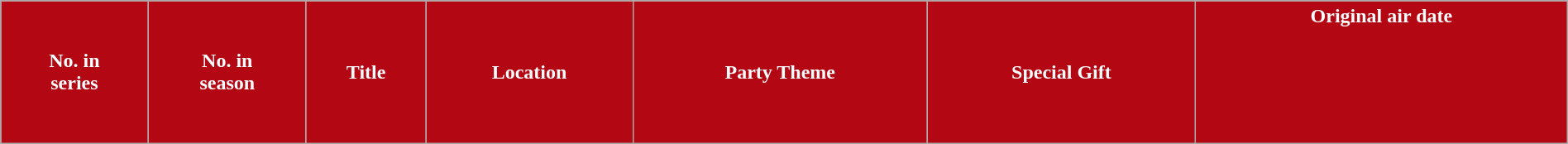<table class="wikitable plainrowheaders" style="width:100%;">
<tr style="color:white;">
<th style="background:#B30713">No. in<br>series</th>
<th style="background:#B30713">No. in<br>season</th>
<th style="background:#B30713">Title</th>
<th style="background:#B30713">Location</th>
<th style="background:#B30713">Party Theme</th>
<th style="background:#B30713">Special Gift</th>
<th style="background:#B30713">Original air date<br><br><br><br><br><br></th>
</tr>
</table>
